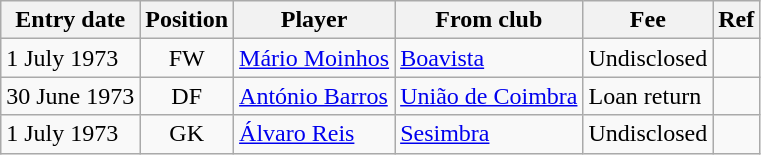<table class="wikitable">
<tr>
<th><strong>Entry date</strong></th>
<th><strong>Position</strong></th>
<th><strong>Player</strong></th>
<th><strong>From club</strong></th>
<th><strong>Fee</strong></th>
<th><strong>Ref</strong></th>
</tr>
<tr>
<td>1 July 1973</td>
<td style="text-align:center;">FW</td>
<td style="text-align:left;"><a href='#'>Mário Moinhos</a></td>
<td style="text-align:left;"><a href='#'>Boavista</a></td>
<td>Undisclosed</td>
<td></td>
</tr>
<tr>
<td>30 June 1973</td>
<td style="text-align:center;">DF</td>
<td style="text-align:left;"><a href='#'>António Barros</a></td>
<td style="text-align:left;"><a href='#'>União de Coimbra</a></td>
<td>Loan return</td>
<td></td>
</tr>
<tr>
<td>1 July 1973</td>
<td style="text-align:center;">GK</td>
<td style="text-align:left;"><a href='#'>Álvaro Reis</a></td>
<td style="text-align:left;"><a href='#'>Sesimbra</a></td>
<td>Undisclosed</td>
<td></td>
</tr>
</table>
